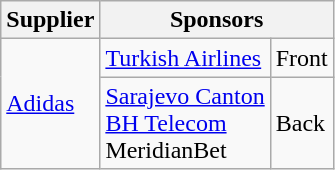<table class="wikitable">
<tr>
<th>Supplier</th>
<th colspan=2>Sponsors</th>
</tr>
<tr>
<td rowspan=4> <a href='#'>Adidas</a></td>
<td> <a href='#'>Turkish Airlines</a></td>
<td>Front</td>
</tr>
<tr>
<td> <a href='#'>Sarajevo Canton</a><br> <a href='#'>BH Telecom</a><br> MeridianBet</td>
<td rowspan=3>Back</td>
</tr>
</table>
